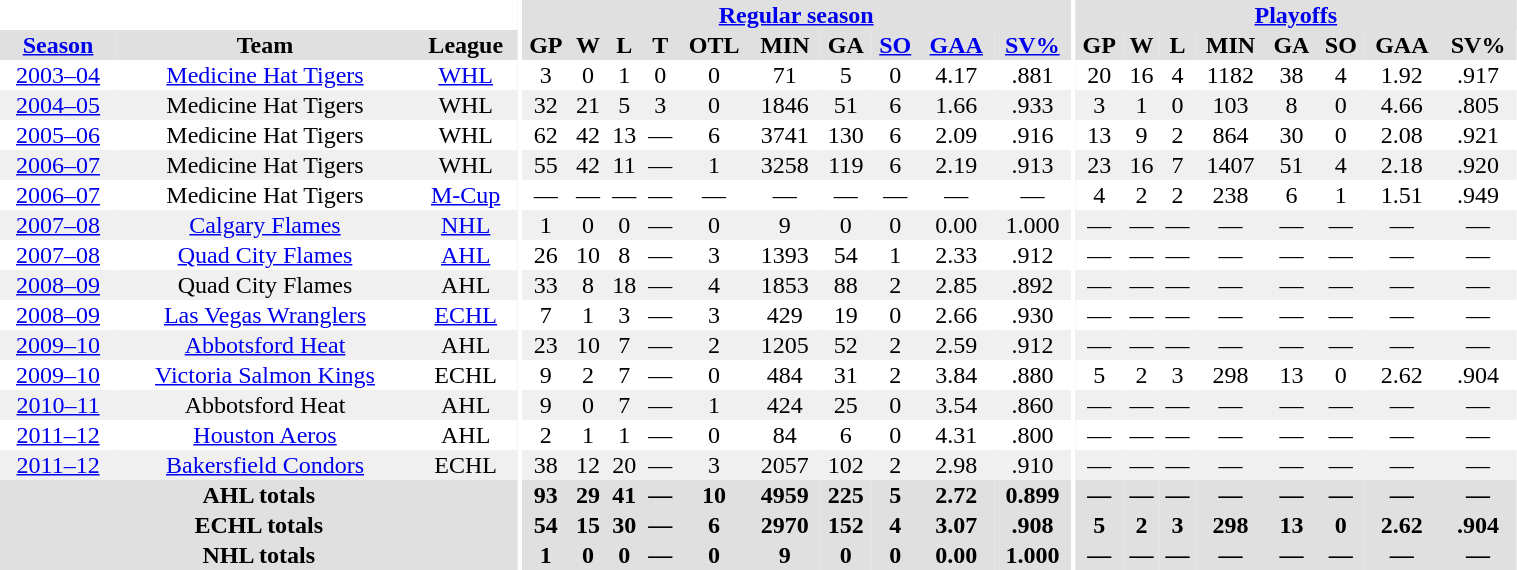<table border="0" cellpadding="1" cellspacing="0" style="width:80%; text-align:center;">
<tr bgcolor="#e0e0e0">
<th colspan="3" bgcolor="#ffffff"></th>
<th rowspan="99" bgcolor="#ffffff"></th>
<th colspan="10" bgcolor="#e0e0e0"><a href='#'>Regular season</a></th>
<th rowspan="99" bgcolor="#ffffff"></th>
<th colspan="8" bgcolor="#e0e0e0"><a href='#'>Playoffs</a></th>
</tr>
<tr bgcolor="#e0e0e0">
<th><a href='#'>Season</a></th>
<th>Team</th>
<th>League</th>
<th>GP</th>
<th>W</th>
<th>L</th>
<th>T</th>
<th>OTL</th>
<th>MIN</th>
<th>GA</th>
<th><a href='#'>SO</a></th>
<th><a href='#'>GAA</a></th>
<th><a href='#'>SV%</a></th>
<th>GP</th>
<th>W</th>
<th>L</th>
<th>MIN</th>
<th>GA</th>
<th>SO</th>
<th>GAA</th>
<th>SV%</th>
</tr>
<tr>
<td><a href='#'>2003–04</a></td>
<td><a href='#'>Medicine Hat Tigers</a></td>
<td><a href='#'>WHL</a></td>
<td>3</td>
<td>0</td>
<td>1</td>
<td>0</td>
<td>0</td>
<td>71</td>
<td>5</td>
<td>0</td>
<td>4.17</td>
<td>.881</td>
<td>20</td>
<td>16</td>
<td>4</td>
<td>1182</td>
<td>38</td>
<td>4</td>
<td>1.92</td>
<td>.917</td>
</tr>
<tr bgcolor="#f0f0f0">
<td><a href='#'>2004–05</a></td>
<td>Medicine Hat Tigers</td>
<td>WHL</td>
<td>32</td>
<td>21</td>
<td>5</td>
<td>3</td>
<td>0</td>
<td>1846</td>
<td>51</td>
<td>6</td>
<td>1.66</td>
<td>.933</td>
<td>3</td>
<td>1</td>
<td>0</td>
<td>103</td>
<td>8</td>
<td>0</td>
<td>4.66</td>
<td>.805</td>
</tr>
<tr>
<td><a href='#'>2005–06</a></td>
<td>Medicine Hat Tigers</td>
<td>WHL</td>
<td>62</td>
<td>42</td>
<td>13</td>
<td>—</td>
<td>6</td>
<td>3741</td>
<td>130</td>
<td>6</td>
<td>2.09</td>
<td>.916</td>
<td>13</td>
<td>9</td>
<td>2</td>
<td>864</td>
<td>30</td>
<td>0</td>
<td>2.08</td>
<td>.921</td>
</tr>
<tr bgcolor="#f0f0f0">
<td><a href='#'>2006–07</a></td>
<td>Medicine Hat Tigers</td>
<td>WHL</td>
<td>55</td>
<td>42</td>
<td>11</td>
<td>—</td>
<td>1</td>
<td>3258</td>
<td>119</td>
<td>6</td>
<td>2.19</td>
<td>.913</td>
<td>23</td>
<td>16</td>
<td>7</td>
<td>1407</td>
<td>51</td>
<td>4</td>
<td>2.18</td>
<td>.920</td>
</tr>
<tr>
<td><a href='#'>2006–07</a></td>
<td>Medicine Hat Tigers</td>
<td><a href='#'>M-Cup</a></td>
<td>—</td>
<td>—</td>
<td>—</td>
<td>—</td>
<td>—</td>
<td>—</td>
<td>—</td>
<td>—</td>
<td>—</td>
<td>—</td>
<td>4</td>
<td>2</td>
<td>2</td>
<td>238</td>
<td>6</td>
<td>1</td>
<td>1.51</td>
<td>.949</td>
</tr>
<tr bgcolor="#f0f0f0">
<td><a href='#'>2007–08</a></td>
<td><a href='#'>Calgary Flames</a></td>
<td><a href='#'>NHL</a></td>
<td>1</td>
<td>0</td>
<td>0</td>
<td>—</td>
<td>0</td>
<td>9</td>
<td>0</td>
<td>0</td>
<td>0.00</td>
<td>1.000</td>
<td>—</td>
<td>—</td>
<td>—</td>
<td>—</td>
<td>—</td>
<td>—</td>
<td>—</td>
<td>—</td>
</tr>
<tr>
<td><a href='#'>2007–08</a></td>
<td><a href='#'>Quad City Flames</a></td>
<td><a href='#'>AHL</a></td>
<td>26</td>
<td>10</td>
<td>8</td>
<td>—</td>
<td>3</td>
<td>1393</td>
<td>54</td>
<td>1</td>
<td>2.33</td>
<td>.912</td>
<td>—</td>
<td>—</td>
<td>—</td>
<td>—</td>
<td>—</td>
<td>—</td>
<td>—</td>
<td>—</td>
</tr>
<tr bgcolor="#f0f0f0">
<td><a href='#'>2008–09</a></td>
<td>Quad City Flames</td>
<td>AHL</td>
<td>33</td>
<td>8</td>
<td>18</td>
<td>—</td>
<td>4</td>
<td>1853</td>
<td>88</td>
<td>2</td>
<td>2.85</td>
<td>.892</td>
<td>—</td>
<td>—</td>
<td>—</td>
<td>—</td>
<td>—</td>
<td>—</td>
<td>—</td>
<td>—</td>
</tr>
<tr>
<td><a href='#'>2008–09</a></td>
<td><a href='#'>Las Vegas Wranglers</a></td>
<td><a href='#'>ECHL</a></td>
<td>7</td>
<td>1</td>
<td>3</td>
<td>—</td>
<td>3</td>
<td>429</td>
<td>19</td>
<td>0</td>
<td>2.66</td>
<td>.930</td>
<td>—</td>
<td>—</td>
<td>—</td>
<td>—</td>
<td>—</td>
<td>—</td>
<td>—</td>
<td>—</td>
</tr>
<tr bgcolor="#f0f0f0">
<td><a href='#'>2009–10</a></td>
<td><a href='#'>Abbotsford Heat</a></td>
<td>AHL</td>
<td>23</td>
<td>10</td>
<td>7</td>
<td>—</td>
<td>2</td>
<td>1205</td>
<td>52</td>
<td>2</td>
<td>2.59</td>
<td>.912</td>
<td>—</td>
<td>—</td>
<td>—</td>
<td>—</td>
<td>—</td>
<td>—</td>
<td>—</td>
<td>—</td>
</tr>
<tr>
<td><a href='#'>2009–10</a></td>
<td><a href='#'>Victoria Salmon Kings</a></td>
<td>ECHL</td>
<td>9</td>
<td>2</td>
<td>7</td>
<td>—</td>
<td>0</td>
<td>484</td>
<td>31</td>
<td>2</td>
<td>3.84</td>
<td>.880</td>
<td>5</td>
<td>2</td>
<td>3</td>
<td>298</td>
<td>13</td>
<td>0</td>
<td>2.62</td>
<td>.904</td>
</tr>
<tr bgcolor="#f0f0f0">
<td><a href='#'>2010–11</a></td>
<td>Abbotsford Heat</td>
<td>AHL</td>
<td>9</td>
<td>0</td>
<td>7</td>
<td>—</td>
<td>1</td>
<td>424</td>
<td>25</td>
<td>0</td>
<td>3.54</td>
<td>.860</td>
<td>—</td>
<td>—</td>
<td>—</td>
<td>—</td>
<td>—</td>
<td>—</td>
<td>—</td>
<td>—</td>
</tr>
<tr>
<td><a href='#'>2011–12</a></td>
<td><a href='#'>Houston Aeros</a></td>
<td>AHL</td>
<td>2</td>
<td>1</td>
<td>1</td>
<td>—</td>
<td>0</td>
<td>84</td>
<td>6</td>
<td>0</td>
<td>4.31</td>
<td>.800</td>
<td>—</td>
<td>—</td>
<td>—</td>
<td>—</td>
<td>—</td>
<td>—</td>
<td>—</td>
<td>—</td>
</tr>
<tr bgcolor="#f0f0f0">
<td><a href='#'>2011–12</a></td>
<td><a href='#'>Bakersfield Condors</a></td>
<td>ECHL</td>
<td>38</td>
<td>12</td>
<td>20</td>
<td>—</td>
<td>3</td>
<td>2057</td>
<td>102</td>
<td>2</td>
<td>2.98</td>
<td>.910</td>
<td>—</td>
<td>—</td>
<td>—</td>
<td>—</td>
<td>—</td>
<td>—</td>
<td>—</td>
<td>—</td>
</tr>
<tr bgcolor="#e0e0e0">
<th colspan="3">AHL totals</th>
<th>93</th>
<th>29</th>
<th>41</th>
<th>—</th>
<th>10</th>
<th>4959</th>
<th>225</th>
<th>5</th>
<th>2.72</th>
<th>0.899</th>
<th>—</th>
<th>—</th>
<th>—</th>
<th>—</th>
<th>—</th>
<th>—</th>
<th>—</th>
<th>—</th>
</tr>
<tr bgcolor="#e0e0e0">
<th colspan="3">ECHL totals</th>
<th>54</th>
<th>15</th>
<th>30</th>
<th>—</th>
<th>6</th>
<th>2970</th>
<th>152</th>
<th>4</th>
<th>3.07</th>
<th>.908</th>
<th>5</th>
<th>2</th>
<th>3</th>
<th>298</th>
<th>13</th>
<th>0</th>
<th>2.62</th>
<th>.904</th>
</tr>
<tr bgcolor="#e0e0e0">
<th colspan="3">NHL totals</th>
<th>1</th>
<th>0</th>
<th>0</th>
<th>—</th>
<th>0</th>
<th>9</th>
<th>0</th>
<th>0</th>
<th>0.00</th>
<th>1.000</th>
<th>—</th>
<th>—</th>
<th>—</th>
<th>—</th>
<th>—</th>
<th>—</th>
<th>—</th>
<th>—</th>
</tr>
</table>
